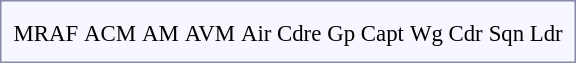<table style="border:1px solid #8888aa; background-color:#f7f8ff; padding:5px; font-size:95%; margin: 0px 12px 12px 0px; text-align:center;">
<tr>
<td></td>
<td></td>
<td></td>
<td></td>
<td></td>
<td></td>
<td></td>
<td></td>
</tr>
<tr>
<td>MRAF</td>
<td>ACM</td>
<td>AM</td>
<td>AVM</td>
<td>Air Cdre</td>
<td>Gp Capt</td>
<td>Wg Cdr</td>
<td>Sqn Ldr</td>
</tr>
<tr>
</tr>
</table>
